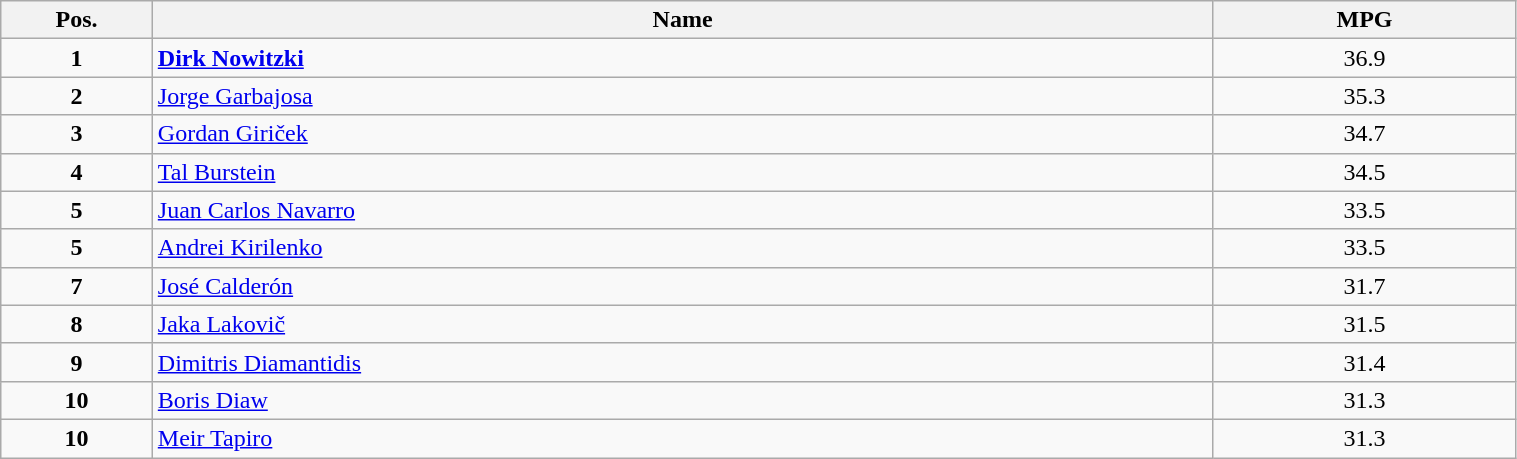<table class=wikitable width="80%">
<tr>
<th width="10%">Pos.</th>
<th width="70%">Name</th>
<th width="20%">MPG</th>
</tr>
<tr>
<td align=center><strong>1</strong></td>
<td> <strong><a href='#'>Dirk Nowitzki</a></strong></td>
<td align=center>36.9</td>
</tr>
<tr>
<td align=center><strong>2</strong></td>
<td> <a href='#'>Jorge Garbajosa</a></td>
<td align=center>35.3</td>
</tr>
<tr>
<td align=center><strong>3</strong></td>
<td> <a href='#'>Gordan Giriček</a></td>
<td align=center>34.7</td>
</tr>
<tr>
<td align=center><strong>4</strong></td>
<td> <a href='#'>Tal Burstein</a></td>
<td align=center>34.5</td>
</tr>
<tr>
<td align=center><strong>5</strong></td>
<td> <a href='#'>Juan Carlos Navarro</a></td>
<td align=center>33.5</td>
</tr>
<tr>
<td align=center><strong>5</strong></td>
<td> <a href='#'>Andrei Kirilenko</a></td>
<td align=center>33.5</td>
</tr>
<tr>
<td align=center><strong>7</strong></td>
<td> <a href='#'>José Calderón</a></td>
<td align=center>31.7</td>
</tr>
<tr>
<td align=center><strong>8</strong></td>
<td> <a href='#'>Jaka Lakovič</a></td>
<td align=center>31.5</td>
</tr>
<tr>
<td align=center><strong>9</strong></td>
<td> <a href='#'>Dimitris Diamantidis</a></td>
<td align=center>31.4</td>
</tr>
<tr>
<td align=center><strong>10</strong></td>
<td> <a href='#'>Boris Diaw</a></td>
<td align=center>31.3</td>
</tr>
<tr>
<td align=center><strong>10</strong></td>
<td> <a href='#'>Meir Tapiro</a></td>
<td align=center>31.3</td>
</tr>
</table>
